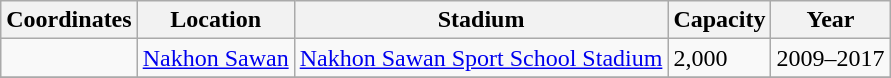<table class="wikitable sortable">
<tr>
<th>Coordinates</th>
<th>Location</th>
<th>Stadium</th>
<th>Capacity</th>
<th>Year</th>
</tr>
<tr>
<td></td>
<td><a href='#'>Nakhon Sawan</a></td>
<td><a href='#'>Nakhon Sawan Sport School Stadium</a></td>
<td>2,000</td>
<td>2009–2017</td>
</tr>
<tr>
</tr>
</table>
